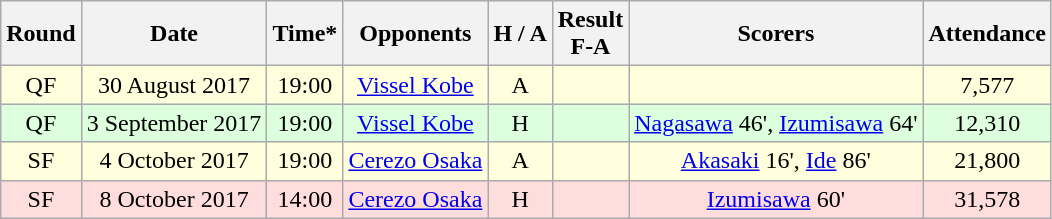<table class="wikitable" style="text-align:center">
<tr>
<th>Round</th>
<th>Date</th>
<th>Time*</th>
<th>Opponents</th>
<th>H / A</th>
<th>Result<br>F-A</th>
<th>Scorers</th>
<th>Attendance</th>
</tr>
<tr bgcolor="#ffffdd">
<td>QF</td>
<td>30 August 2017</td>
<td>19:00</td>
<td><a href='#'>Vissel Kobe</a></td>
<td>A</td>
<td></td>
<td></td>
<td>7,577</td>
</tr>
<tr bgcolor="#ddffdd">
<td>QF</td>
<td>3 September 2017</td>
<td>19:00</td>
<td><a href='#'>Vissel Kobe</a></td>
<td>H</td>
<td></td>
<td><a href='#'>Nagasawa</a> 46', <a href='#'>Izumisawa</a> 64'</td>
<td>12,310</td>
</tr>
<tr bgcolor="#ffffdd">
<td>SF</td>
<td>4 October 2017</td>
<td>19:00</td>
<td><a href='#'>Cerezo Osaka</a></td>
<td>A</td>
<td></td>
<td><a href='#'>Akasaki</a> 16', <a href='#'>Ide</a> 86'</td>
<td>21,800</td>
</tr>
<tr bgcolor="#ffdddd">
<td>SF</td>
<td>8 October 2017</td>
<td>14:00</td>
<td><a href='#'>Cerezo Osaka</a></td>
<td>H</td>
<td></td>
<td><a href='#'>Izumisawa</a> 60'</td>
<td>31,578</td>
</tr>
</table>
